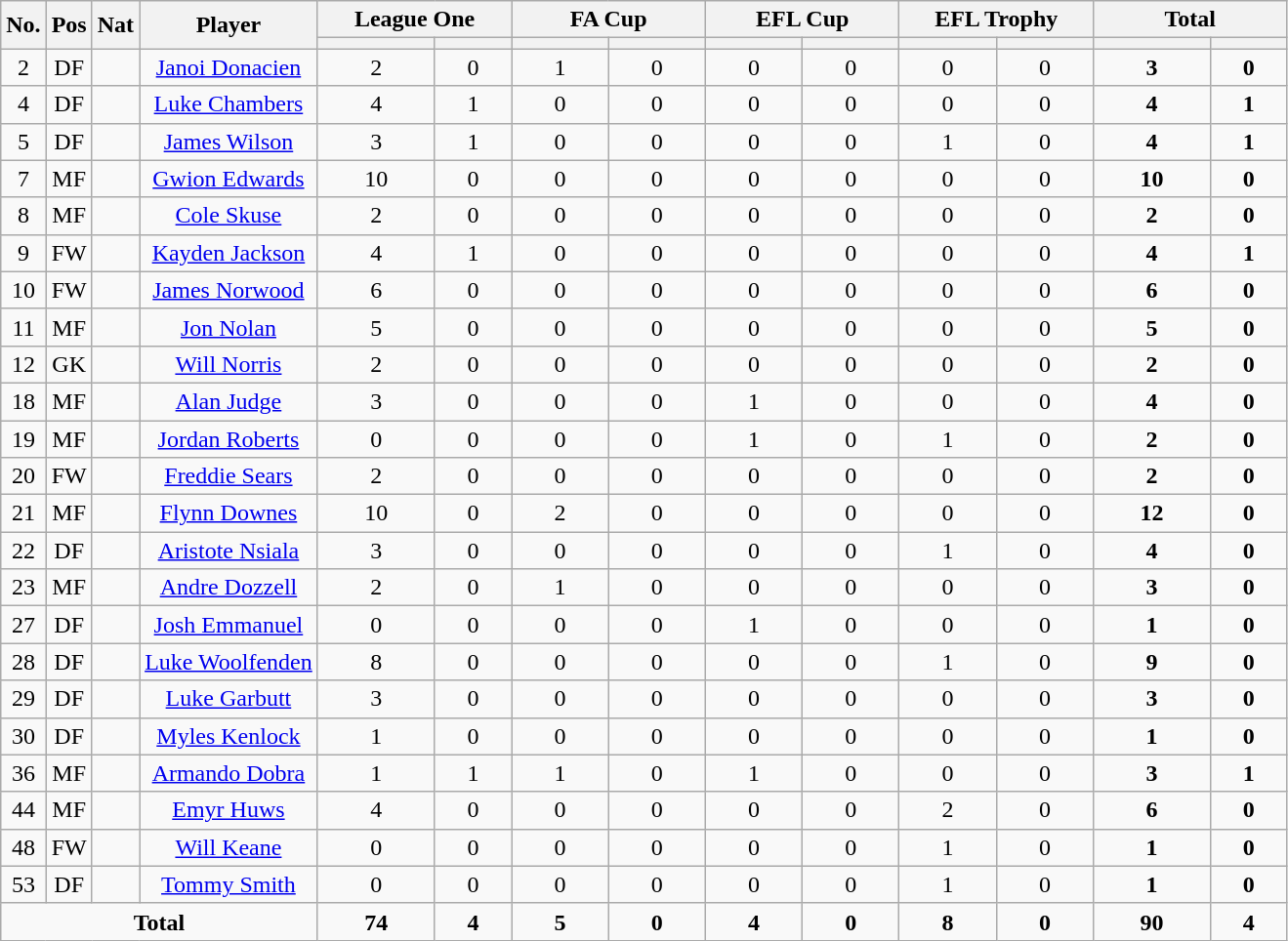<table class="wikitable sortable" style="text-align: center;">
<tr>
<th rowspan="2">No.</th>
<th rowspan="2">Pos</th>
<th rowspan="2">Nat</th>
<th rowspan="2">Player</th>
<th colspan="2" width=125>League One</th>
<th colspan="2" width=125>FA Cup</th>
<th colspan="2" width=125>EFL Cup</th>
<th colspan="2" width=125>EFL Trophy</th>
<th colspan="2" width=125>Total</th>
</tr>
<tr>
<th></th>
<th></th>
<th></th>
<th></th>
<th></th>
<th></th>
<th></th>
<th></th>
<th></th>
<th></th>
</tr>
<tr>
<td>2</td>
<td>DF</td>
<td align="left"></td>
<td><a href='#'>Janoi Donacien</a></td>
<td>2</td>
<td>0</td>
<td>1</td>
<td>0</td>
<td>0</td>
<td>0</td>
<td>0</td>
<td>0</td>
<td><strong>3</strong></td>
<td><strong>0</strong></td>
</tr>
<tr>
<td>4</td>
<td>DF</td>
<td align="left"></td>
<td><a href='#'>Luke Chambers</a></td>
<td>4</td>
<td>1</td>
<td>0</td>
<td>0</td>
<td>0</td>
<td>0</td>
<td>0</td>
<td>0</td>
<td><strong>4</strong></td>
<td><strong>1</strong></td>
</tr>
<tr>
<td>5</td>
<td>DF</td>
<td align="left"></td>
<td><a href='#'>James Wilson</a></td>
<td>3</td>
<td>1</td>
<td>0</td>
<td>0</td>
<td>0</td>
<td>0</td>
<td>1</td>
<td>0</td>
<td><strong>4</strong></td>
<td><strong>1</strong></td>
</tr>
<tr>
<td>7</td>
<td>MF</td>
<td align="left"></td>
<td><a href='#'>Gwion Edwards</a></td>
<td>10</td>
<td>0</td>
<td>0</td>
<td>0</td>
<td>0</td>
<td>0</td>
<td>0</td>
<td>0</td>
<td><strong>10</strong></td>
<td><strong>0</strong></td>
</tr>
<tr>
<td>8</td>
<td>MF</td>
<td align="left"></td>
<td><a href='#'>Cole Skuse</a></td>
<td>2</td>
<td>0</td>
<td>0</td>
<td>0</td>
<td>0</td>
<td>0</td>
<td>0</td>
<td>0</td>
<td><strong>2</strong></td>
<td><strong>0</strong></td>
</tr>
<tr>
<td>9</td>
<td>FW</td>
<td align="left"></td>
<td><a href='#'>Kayden Jackson</a></td>
<td>4</td>
<td>1</td>
<td>0</td>
<td>0</td>
<td>0</td>
<td>0</td>
<td>0</td>
<td>0</td>
<td><strong>4</strong></td>
<td><strong>1</strong></td>
</tr>
<tr>
<td>10</td>
<td>FW</td>
<td align="left"></td>
<td><a href='#'>James Norwood</a></td>
<td>6</td>
<td>0</td>
<td>0</td>
<td>0</td>
<td>0</td>
<td>0</td>
<td>0</td>
<td>0</td>
<td><strong>6</strong></td>
<td><strong>0</strong></td>
</tr>
<tr>
<td>11</td>
<td>MF</td>
<td align="left"></td>
<td><a href='#'>Jon Nolan</a></td>
<td>5</td>
<td>0</td>
<td>0</td>
<td>0</td>
<td>0</td>
<td>0</td>
<td>0</td>
<td>0</td>
<td><strong>5</strong></td>
<td><strong>0</strong></td>
</tr>
<tr>
<td>12</td>
<td>GK</td>
<td align="left"></td>
<td><a href='#'>Will Norris</a></td>
<td>2</td>
<td>0</td>
<td>0</td>
<td>0</td>
<td>0</td>
<td>0</td>
<td>0</td>
<td>0</td>
<td><strong>2</strong></td>
<td><strong>0</strong></td>
</tr>
<tr>
<td>18</td>
<td>MF</td>
<td align="left"></td>
<td><a href='#'>Alan Judge</a></td>
<td>3</td>
<td>0</td>
<td>0</td>
<td>0</td>
<td>1</td>
<td>0</td>
<td>0</td>
<td>0</td>
<td><strong>4</strong></td>
<td><strong>0</strong></td>
</tr>
<tr>
<td>19</td>
<td>MF</td>
<td align="left"></td>
<td><a href='#'>Jordan Roberts</a></td>
<td>0</td>
<td>0</td>
<td>0</td>
<td>0</td>
<td>1</td>
<td>0</td>
<td>1</td>
<td>0</td>
<td><strong>2</strong></td>
<td><strong>0</strong></td>
</tr>
<tr>
<td>20</td>
<td>FW</td>
<td align="left"></td>
<td><a href='#'>Freddie Sears</a></td>
<td>2</td>
<td>0</td>
<td>0</td>
<td>0</td>
<td>0</td>
<td>0</td>
<td>0</td>
<td>0</td>
<td><strong>2</strong></td>
<td><strong>0</strong></td>
</tr>
<tr>
<td>21</td>
<td>MF</td>
<td align="left"></td>
<td><a href='#'>Flynn Downes</a></td>
<td>10</td>
<td>0</td>
<td>2</td>
<td>0</td>
<td>0</td>
<td>0</td>
<td>0</td>
<td>0</td>
<td><strong>12</strong></td>
<td><strong>0</strong></td>
</tr>
<tr>
<td>22</td>
<td>DF</td>
<td align="left"></td>
<td><a href='#'>Aristote Nsiala</a></td>
<td>3</td>
<td>0</td>
<td>0</td>
<td>0</td>
<td>0</td>
<td>0</td>
<td>1</td>
<td>0</td>
<td><strong>4</strong></td>
<td><strong>0</strong></td>
</tr>
<tr>
<td>23</td>
<td>MF</td>
<td align="left"></td>
<td><a href='#'>Andre Dozzell</a></td>
<td>2</td>
<td>0</td>
<td>1</td>
<td>0</td>
<td>0</td>
<td>0</td>
<td>0</td>
<td>0</td>
<td><strong>3</strong></td>
<td><strong>0</strong></td>
</tr>
<tr>
<td>27</td>
<td>DF</td>
<td align="left"></td>
<td><a href='#'>Josh Emmanuel</a></td>
<td>0</td>
<td>0</td>
<td>0</td>
<td>0</td>
<td>1</td>
<td>0</td>
<td>0</td>
<td>0</td>
<td><strong>1</strong></td>
<td><strong>0</strong></td>
</tr>
<tr>
<td>28</td>
<td>DF</td>
<td align="left"></td>
<td><a href='#'>Luke Woolfenden</a></td>
<td>8</td>
<td>0</td>
<td>0</td>
<td>0</td>
<td>0</td>
<td>0</td>
<td>1</td>
<td>0</td>
<td><strong>9</strong></td>
<td><strong>0</strong></td>
</tr>
<tr>
<td>29</td>
<td>DF</td>
<td align="left"></td>
<td><a href='#'>Luke Garbutt</a></td>
<td>3</td>
<td>0</td>
<td>0</td>
<td>0</td>
<td>0</td>
<td>0</td>
<td>0</td>
<td>0</td>
<td><strong>3</strong></td>
<td><strong>0</strong></td>
</tr>
<tr>
<td>30</td>
<td>DF</td>
<td align="left"></td>
<td><a href='#'>Myles Kenlock</a></td>
<td>1</td>
<td>0</td>
<td>0</td>
<td>0</td>
<td>0</td>
<td>0</td>
<td>0</td>
<td>0</td>
<td><strong>1</strong></td>
<td><strong>0</strong></td>
</tr>
<tr>
<td>36</td>
<td>MF</td>
<td align="left"></td>
<td><a href='#'>Armando Dobra</a></td>
<td>1</td>
<td>1</td>
<td>1</td>
<td>0</td>
<td>1</td>
<td>0</td>
<td>0</td>
<td>0</td>
<td><strong>3</strong></td>
<td><strong>1</strong></td>
</tr>
<tr>
<td>44</td>
<td>MF</td>
<td align="left"></td>
<td><a href='#'>Emyr Huws</a></td>
<td>4</td>
<td>0</td>
<td>0</td>
<td>0</td>
<td>0</td>
<td>0</td>
<td>2</td>
<td>0</td>
<td><strong>6</strong></td>
<td><strong>0</strong></td>
</tr>
<tr>
<td>48</td>
<td>FW</td>
<td align="left"></td>
<td><a href='#'>Will Keane</a></td>
<td>0</td>
<td>0</td>
<td>0</td>
<td>0</td>
<td>0</td>
<td>0</td>
<td>1</td>
<td>0</td>
<td><strong>1</strong></td>
<td><strong>0</strong></td>
</tr>
<tr>
<td>53</td>
<td>DF</td>
<td align="left"></td>
<td><a href='#'>Tommy Smith</a></td>
<td>0</td>
<td>0</td>
<td>0</td>
<td>0</td>
<td>0</td>
<td>0</td>
<td>1</td>
<td>0</td>
<td><strong>1</strong></td>
<td><strong>0</strong></td>
</tr>
<tr>
<td colspan=4><strong>Total</strong></td>
<td><strong>74</strong></td>
<td><strong>4</strong></td>
<td><strong>5</strong></td>
<td><strong>0</strong></td>
<td><strong>4</strong></td>
<td><strong>0</strong></td>
<td><strong>8</strong></td>
<td><strong>0</strong></td>
<td><strong>90</strong></td>
<td><strong>4</strong></td>
</tr>
</table>
